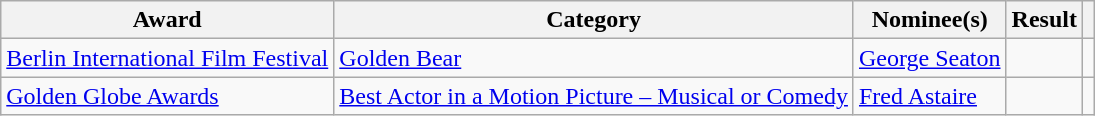<table class="wikitable plainrowheaders">
<tr>
<th>Award</th>
<th>Category</th>
<th>Nominee(s)</th>
<th>Result</th>
<th></th>
</tr>
<tr>
<td><a href='#'>Berlin International Film Festival</a></td>
<td><a href='#'>Golden Bear</a></td>
<td><a href='#'>George Seaton</a></td>
<td></td>
<td align="center"></td>
</tr>
<tr>
<td><a href='#'>Golden Globe Awards</a></td>
<td><a href='#'>Best Actor in a Motion Picture – Musical or Comedy</a></td>
<td><a href='#'>Fred Astaire</a></td>
<td></td>
<td align="center"></td>
</tr>
</table>
